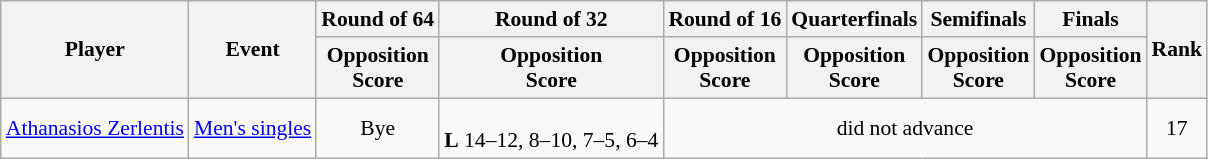<table class=wikitable style="font-size:90%">
<tr>
<th rowspan="2">Player</th>
<th rowspan="2">Event</th>
<th>Round of 64</th>
<th>Round of 32</th>
<th>Round of 16</th>
<th>Quarterfinals</th>
<th>Semifinals</th>
<th>Finals</th>
<th rowspan=2>Rank</th>
</tr>
<tr>
<th>Opposition<br>Score</th>
<th>Opposition<br>Score</th>
<th>Opposition<br>Score</th>
<th>Opposition<br>Score</th>
<th>Opposition<br>Score</th>
<th>Opposition<br>Score</th>
</tr>
<tr>
<td><a href='#'>Athanasios Zerlentis</a></td>
<td><a href='#'>Men's singles</a></td>
<td align=center>Bye</td>
<td align=center> <br> <strong>L</strong> 14–12, 8–10, 7–5, 6–4</td>
<td align=center colspan=4>did not advance</td>
<td align=center>17</td>
</tr>
</table>
